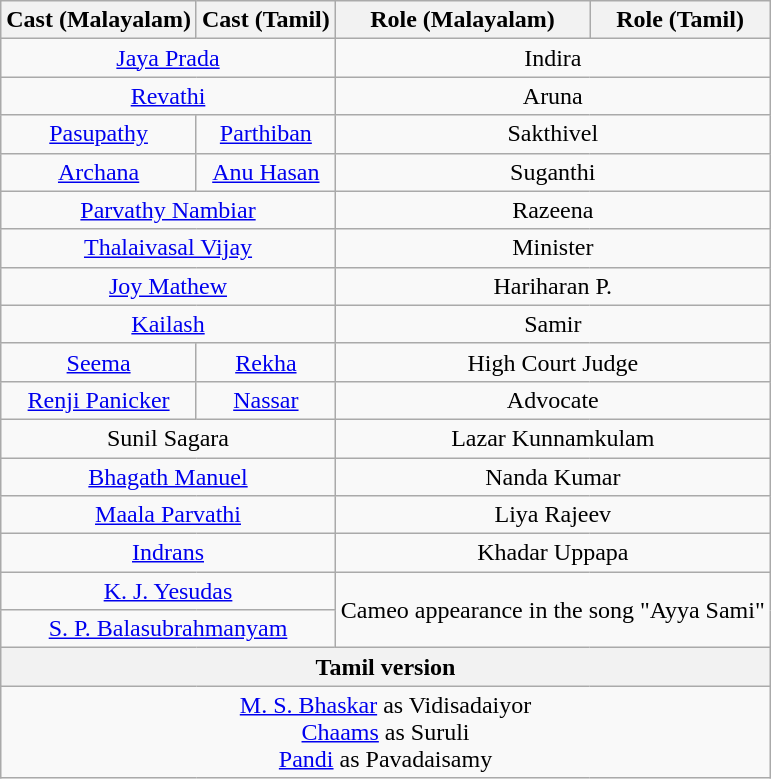<table class="wikitable">
<tr>
<th>Cast (Malayalam)</th>
<th>Cast (Tamil)</th>
<th>Role (Malayalam)</th>
<th>Role (Tamil)</th>
</tr>
<tr>
<td colspan="2" style="text-align:center;"><a href='#'>Jaya Prada</a></td>
<td colspan="2" style="text-align:center;">Indira</td>
</tr>
<tr>
<td colspan="2" style="text-align:center;"><a href='#'>Revathi</a></td>
<td colspan="2" style="text-align:center;">Aruna</td>
</tr>
<tr>
<td style="text-align:center;"><a href='#'>Pasupathy</a></td>
<td style="text-align:center;"><a href='#'>Parthiban</a></td>
<td colspan="2" style="text-align:center;">Sakthivel</td>
</tr>
<tr>
<td style="text-align:center;"><a href='#'>Archana</a></td>
<td style="text-align:center;"><a href='#'>Anu Hasan</a></td>
<td colspan="2" style="text-align:center;">Suganthi</td>
</tr>
<tr>
<td colspan="2" style="text-align:center;"><a href='#'>Parvathy Nambiar</a></td>
<td colspan="2" style="text-align:center;">Razeena</td>
</tr>
<tr>
<td colspan="2" style="text-align:center;"><a href='#'>Thalaivasal Vijay</a></td>
<td colspan="2" style="text-align:center;">Minister</td>
</tr>
<tr>
<td colspan="2" style="text-align:center;"><a href='#'>Joy Mathew</a></td>
<td colspan="2" style="text-align:center;">Hariharan P.</td>
</tr>
<tr>
<td colspan="2" style="text-align:center;"><a href='#'>Kailash</a></td>
<td colspan="2" style="text-align:center;">Samir</td>
</tr>
<tr>
<td style="text-align:center;"><a href='#'>Seema</a></td>
<td style="text-align:center;"><a href='#'>Rekha</a></td>
<td colspan="2" style="text-align:center;">High Court Judge</td>
</tr>
<tr>
<td style="text-align:center;"><a href='#'>Renji Panicker</a></td>
<td style="text-align:center;"><a href='#'>Nassar</a></td>
<td colspan="2" style="text-align:center;">Advocate</td>
</tr>
<tr>
<td colspan="2" style="text-align:center;">Sunil Sagara</td>
<td colspan="2" style="text-align:center;">Lazar Kunnamkulam</td>
</tr>
<tr>
<td colspan="2" style="text-align:center;"><a href='#'>Bhagath Manuel</a></td>
<td colspan="2" style="text-align:center;">Nanda Kumar</td>
</tr>
<tr>
<td colspan="2" style="text-align:center;"><a href='#'>Maala Parvathi</a></td>
<td colspan="2" style="text-align:center;">Liya Rajeev</td>
</tr>
<tr>
<td colspan="2" style="text-align:center;"><a href='#'>Indrans</a></td>
<td colspan="2" style="text-align:center;">Khadar Uppapa</td>
</tr>
<tr>
<td colspan="2" style="text-align:center;"><a href='#'>K. J. Yesudas</a></td>
<td rowspan="2" colspan="2" style="text-align:center;">Cameo appearance in the song "Ayya Sami"</td>
</tr>
<tr>
<td colspan="2" style="text-align:center;"><a href='#'>S. P. Balasubrahmanyam</a></td>
</tr>
<tr>
<th colspan="4" style="text-align:center;"><strong>Tamil version</strong></th>
</tr>
<tr>
<td colspan="4" style="text-align:center;"><a href='#'>M. S. Bhaskar</a>  as Vidisadaiyor<br><a href='#'>Chaams</a> as Suruli<br><a href='#'>Pandi</a> as Pavadaisamy</td>
</tr>
</table>
